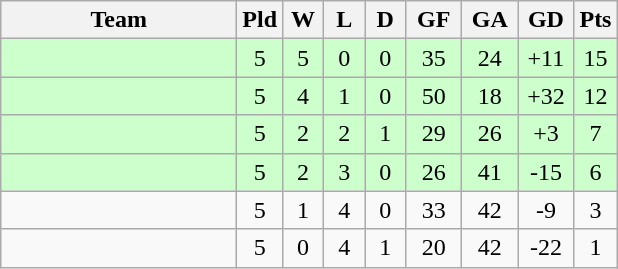<table class="wikitable" style="text-align:center;">
<tr>
<th width=150>Team</th>
<th width=20>Pld</th>
<th width=20>W</th>
<th width=20>L</th>
<th width=20>D</th>
<th width=30>GF</th>
<th width=30>GA</th>
<th width=30>GD</th>
<th width=20>Pts</th>
</tr>
<tr bgcolor="#ccffcc">
<td align="left"></td>
<td>5</td>
<td>5</td>
<td>0</td>
<td>0</td>
<td>35</td>
<td>24</td>
<td>+11</td>
<td>15</td>
</tr>
<tr bgcolor="#ccffcc">
<td align="left"></td>
<td>5</td>
<td>4</td>
<td>1</td>
<td>0</td>
<td>50</td>
<td>18</td>
<td>+32</td>
<td>12</td>
</tr>
<tr bgcolor="#ccffcc">
<td align="left"></td>
<td>5</td>
<td>2</td>
<td>2</td>
<td>1</td>
<td>29</td>
<td>26</td>
<td>+3</td>
<td>7</td>
</tr>
<tr bgcolor="#ccffcc">
<td align="left"></td>
<td>5</td>
<td>2</td>
<td>3</td>
<td>0</td>
<td>26</td>
<td>41</td>
<td>-15</td>
<td>6</td>
</tr>
<tr bgcolor=>
<td align="left"></td>
<td>5</td>
<td>1</td>
<td>4</td>
<td>0</td>
<td>33</td>
<td>42</td>
<td>-9</td>
<td>3</td>
</tr>
<tr bgcolor=>
<td align="left"></td>
<td>5</td>
<td>0</td>
<td>4</td>
<td>1</td>
<td>20</td>
<td>42</td>
<td>-22</td>
<td>1</td>
</tr>
</table>
